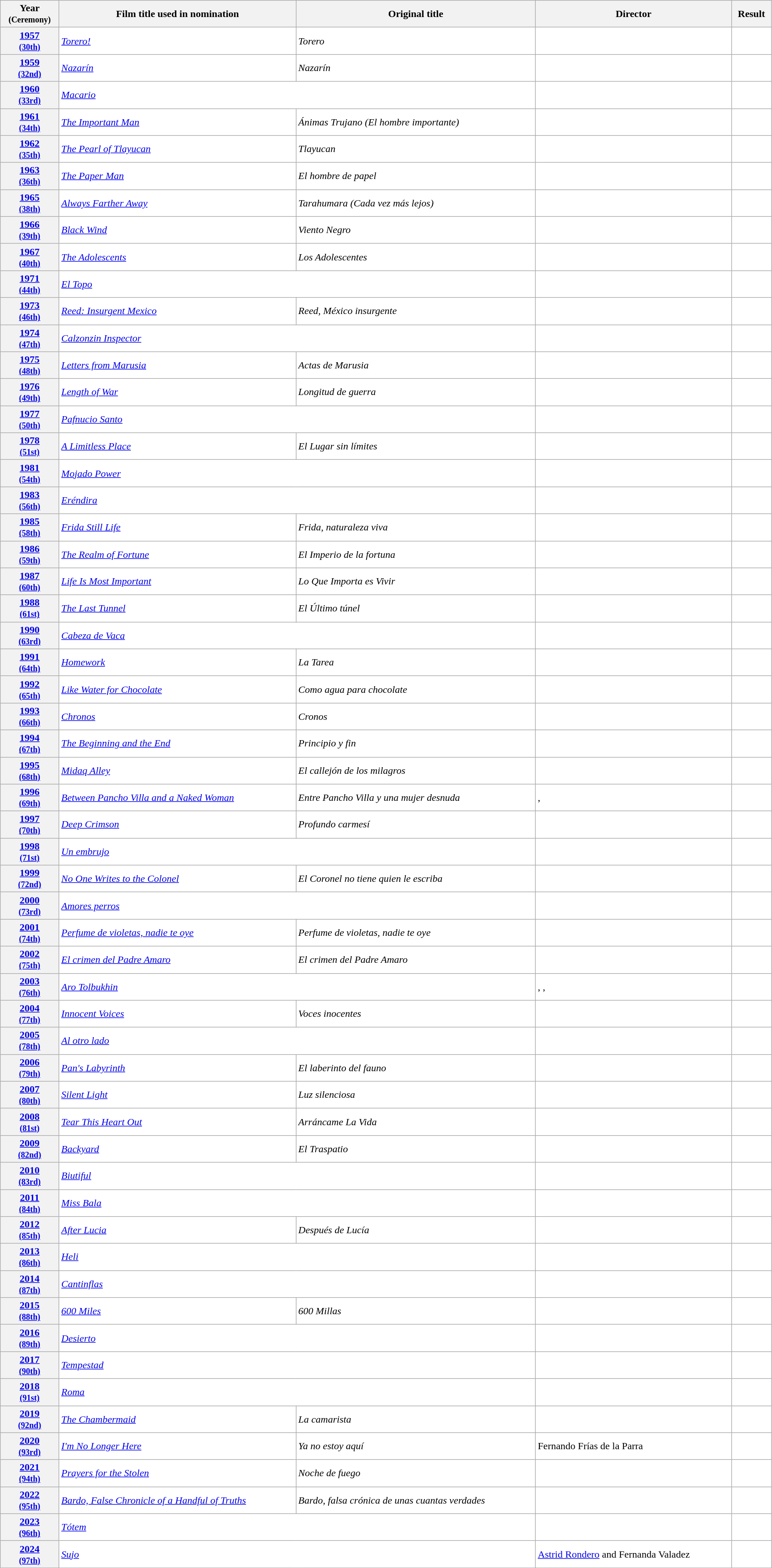<table class="wikitable sortable" width="98%" style="background:#ffffff;">
<tr>
<th>Year<br><small>(Ceremony)</small></th>
<th>Film title used in nomination</th>
<th>Original title</th>
<th>Director</th>
<th>Result</th>
</tr>
<tr>
<th align="center"><a href='#'>1957</a><br><small><a href='#'>(30th)</a></small></th>
<td><em><a href='#'>Torero!</a></em></td>
<td><em>Torero</em></td>
<td></td>
<td></td>
</tr>
<tr>
<th align="center"><a href='#'>1959</a><br><small><a href='#'>(32nd)</a></small></th>
<td><em><a href='#'>Nazarín</a></em></td>
<td><em>Nazarín</em></td>
<td></td>
<td></td>
</tr>
<tr>
<th align="center"><a href='#'>1960</a><br><small><a href='#'>(33rd)</a></small></th>
<td colspan="2"><em><a href='#'>Macario</a></em></td>
<td></td>
<td></td>
</tr>
<tr>
<th align="center"><a href='#'>1961</a><br><small><a href='#'>(34th)</a></small></th>
<td><em><a href='#'>The Important Man</a></em></td>
<td><em>Ánimas Trujano (El hombre importante)</em></td>
<td></td>
<td></td>
</tr>
<tr>
<th align="center"><a href='#'>1962</a><br><small><a href='#'>(35th)</a></small></th>
<td><em><a href='#'>The Pearl of Tlayucan</a></em></td>
<td><em>Tlayucan</em></td>
<td></td>
<td></td>
</tr>
<tr>
<th align="center"><a href='#'>1963</a><br><small><a href='#'>(36th)</a></small></th>
<td><em><a href='#'>The Paper Man</a></em></td>
<td><em>El hombre de papel</em></td>
<td></td>
<td></td>
</tr>
<tr>
<th align="center"><a href='#'>1965</a><br><small><a href='#'>(38th)</a></small></th>
<td><em><a href='#'>Always Farther Away</a></em></td>
<td><em>Tarahumara (Cada vez más lejos)</em></td>
<td></td>
<td></td>
</tr>
<tr>
<th align="center"><a href='#'>1966</a><br><small><a href='#'>(39th)</a></small></th>
<td><em><a href='#'>Black Wind</a></em></td>
<td><em>Viento Negro</em></td>
<td></td>
<td></td>
</tr>
<tr>
<th align="center"><a href='#'>1967</a><br><small><a href='#'>(40th)</a></small></th>
<td><em><a href='#'>The Adolescents</a></em></td>
<td><em>Los Adolescentes</em></td>
<td></td>
<td></td>
</tr>
<tr>
<th align="center"><a href='#'>1971</a><br><small><a href='#'>(44th)</a></small></th>
<td colspan="2"><em><a href='#'>El Topo</a></em></td>
<td></td>
<td></td>
</tr>
<tr>
<th align="center"><a href='#'>1973</a><br><small><a href='#'>(46th)</a></small></th>
<td><em><a href='#'>Reed: Insurgent Mexico</a></em></td>
<td><em>Reed, México insurgente</em></td>
<td></td>
<td></td>
</tr>
<tr>
<th align="center"><a href='#'>1974</a><br><small><a href='#'>(47th)</a></small></th>
<td colspan="2"><em><a href='#'>Calzonzin Inspector</a></em></td>
<td></td>
<td></td>
</tr>
<tr>
<th align="center"><a href='#'>1975</a><br><small><a href='#'>(48th)</a></small></th>
<td><em><a href='#'>Letters from Marusia</a></em></td>
<td><em>Actas de Marusia</em></td>
<td></td>
<td></td>
</tr>
<tr>
<th align="center"><a href='#'>1976</a><br><small><a href='#'>(49th)</a></small></th>
<td><em><a href='#'>Length of War</a></em></td>
<td><em>Longitud de guerra</em></td>
<td></td>
<td></td>
</tr>
<tr>
<th align="center"><a href='#'>1977</a><br><small><a href='#'>(50th)</a></small></th>
<td colspan="2"><em><a href='#'>Pafnucio Santo</a></em></td>
<td></td>
<td></td>
</tr>
<tr>
<th align="center"><a href='#'>1978</a><br><small><a href='#'>(51st)</a></small></th>
<td><em><a href='#'>A Limitless Place</a></em></td>
<td><em>El Lugar sin límites</em></td>
<td></td>
<td></td>
</tr>
<tr>
<th align="center"><a href='#'>1981</a><br><small><a href='#'>(54th)</a></small></th>
<td colspan="2"><em><a href='#'>Mojado Power</a></em></td>
<td></td>
<td></td>
</tr>
<tr>
<th align="center"><a href='#'>1983</a><br><small><a href='#'>(56th)</a></small></th>
<td colspan="2"><em><a href='#'>Eréndira</a></em></td>
<td></td>
<td></td>
</tr>
<tr>
<th align="center"><a href='#'>1985</a><br><small><a href='#'>(58th)</a></small></th>
<td><em><a href='#'>Frida Still Life</a></em></td>
<td><em>Frida, naturaleza viva</em></td>
<td></td>
<td></td>
</tr>
<tr>
<th align="center"><a href='#'>1986</a><br><small><a href='#'>(59th)</a></small></th>
<td><em><a href='#'>The Realm of Fortune</a></em></td>
<td><em>El Imperio de la fortuna</em></td>
<td></td>
<td></td>
</tr>
<tr>
<th align="center"><a href='#'>1987</a><br><small><a href='#'>(60th)</a></small></th>
<td><em><a href='#'>Life Is Most Important</a></em></td>
<td><em>Lo Que Importa es Vivir</em></td>
<td></td>
<td></td>
</tr>
<tr>
<th align="center"><a href='#'>1988</a><br><small><a href='#'>(61st)</a></small></th>
<td><em><a href='#'>The Last Tunnel</a></em></td>
<td><em>El Último túnel</em></td>
<td></td>
<td></td>
</tr>
<tr>
<th align="center"><a href='#'>1990</a><br><small><a href='#'>(63rd)</a></small></th>
<td colspan="2"><em><a href='#'>Cabeza de Vaca</a></em></td>
<td></td>
<td></td>
</tr>
<tr>
<th align="center"><a href='#'>1991</a><br><small><a href='#'>(64th)</a></small></th>
<td><em><a href='#'>Homework</a></em></td>
<td><em>La Tarea</em></td>
<td></td>
<td></td>
</tr>
<tr>
<th align="center"><a href='#'>1992</a><br><small><a href='#'>(65th)</a></small></th>
<td><em><a href='#'>Like Water for Chocolate</a></em></td>
<td><em>Como agua para chocolate</em></td>
<td></td>
<td></td>
</tr>
<tr>
<th align="center"><a href='#'>1993</a><br><small><a href='#'>(66th)</a></small></th>
<td><em><a href='#'>Chronos</a></em></td>
<td><em>Cronos</em></td>
<td></td>
<td></td>
</tr>
<tr>
<th align="center"><a href='#'>1994</a><br><small><a href='#'>(67th)</a></small></th>
<td><em><a href='#'>The Beginning and the End</a></em></td>
<td><em>Principio y fin</em></td>
<td></td>
<td></td>
</tr>
<tr>
<th align="center"><a href='#'>1995</a><br><small><a href='#'>(68th)</a></small></th>
<td><em><a href='#'>Midaq Alley</a></em></td>
<td><em>El callejón de los milagros</em></td>
<td></td>
<td></td>
</tr>
<tr>
<th align="center"><a href='#'>1996</a><br><small><a href='#'>(69th)</a></small></th>
<td><em><a href='#'>Between Pancho Villa and a Naked Woman</a></em></td>
<td><em>Entre Pancho Villa y una mujer desnuda</em></td>
<td>, </td>
<td></td>
</tr>
<tr>
<th align="center"><a href='#'>1997</a><br><small><a href='#'>(70th)</a></small></th>
<td><em><a href='#'>Deep Crimson</a></em></td>
<td><em>Profundo carmesí</em></td>
<td></td>
<td></td>
</tr>
<tr>
<th align="center"><a href='#'>1998</a><br><small><a href='#'>(71st)</a></small></th>
<td colspan="2"><em><a href='#'>Un embrujo</a></em></td>
<td></td>
<td></td>
</tr>
<tr>
<th align="center"><a href='#'>1999</a><br><small><a href='#'>(72nd)</a></small></th>
<td><em><a href='#'>No One Writes to the Colonel</a></em></td>
<td><em>El Coronel no tiene quien le escriba</em></td>
<td></td>
<td></td>
</tr>
<tr>
<th align="center"><a href='#'>2000</a><br><small><a href='#'>(73rd)</a></small></th>
<td colspan="2"><em><a href='#'>Amores perros</a></em></td>
<td></td>
<td></td>
</tr>
<tr>
<th align="center"><a href='#'>2001</a><br><small><a href='#'>(74th)</a></small></th>
<td><em><a href='#'>Perfume de violetas, nadie te oye</a></em></td>
<td><em>Perfume de violetas, nadie te oye</em></td>
<td></td>
<td></td>
</tr>
<tr>
<th align="center"><a href='#'>2002</a><br><small><a href='#'>(75th)</a></small></th>
<td><em><a href='#'>El crimen del Padre Amaro</a></em></td>
<td><em>El crimen del Padre Amaro</em></td>
<td></td>
<td></td>
</tr>
<tr>
<th align="center"><a href='#'>2003</a><br><small><a href='#'>(76th)</a></small></th>
<td colspan="2"><em><a href='#'>Aro Tolbukhin</a></em></td>
<td>, , </td>
<td></td>
</tr>
<tr>
<th align="center"><a href='#'>2004</a><br><small><a href='#'>(77th)</a></small></th>
<td><em><a href='#'>Innocent Voices</a></em></td>
<td><em>Voces inocentes</em></td>
<td></td>
<td></td>
</tr>
<tr>
<th align="center"><a href='#'>2005</a><br><small><a href='#'>(78th)</a></small></th>
<td colspan="2"><em><a href='#'>Al otro lado</a></em></td>
<td></td>
<td></td>
</tr>
<tr>
<th align="center"><a href='#'>2006</a><br><small><a href='#'>(79th)</a></small></th>
<td><em><a href='#'>Pan's Labyrinth</a></em></td>
<td><em>El laberinto del fauno</em></td>
<td></td>
<td></td>
</tr>
<tr>
<th align="center"><a href='#'>2007</a><br><small><a href='#'>(80th)</a></small></th>
<td><em><a href='#'>Silent Light</a></em></td>
<td><em>Luz silenciosa</em></td>
<td></td>
<td></td>
</tr>
<tr>
<th align="center"><a href='#'>2008</a><br><small><a href='#'>(81st)</a></small></th>
<td><em><a href='#'>Tear This Heart Out</a></em></td>
<td><em>Arráncame La Vida</em></td>
<td></td>
<td></td>
</tr>
<tr>
<th align="center"><a href='#'>2009</a><br><small><a href='#'>(82nd)</a></small></th>
<td><em><a href='#'>Backyard</a></em></td>
<td><em>El Traspatio</em></td>
<td></td>
<td></td>
</tr>
<tr>
<th align="center"><a href='#'>2010</a><br><small><a href='#'>(83rd)</a></small></th>
<td colspan="2"><em><a href='#'>Biutiful</a></em></td>
<td></td>
<td></td>
</tr>
<tr>
<th align="center"><a href='#'>2011</a><br><small><a href='#'>(84th)</a></small></th>
<td colspan="2"><em><a href='#'>Miss Bala</a></em></td>
<td></td>
<td></td>
</tr>
<tr>
<th align="center"><a href='#'>2012</a><br><small><a href='#'>(85th)</a></small></th>
<td><em><a href='#'>After Lucia</a></em></td>
<td><em>Después de Lucía</em></td>
<td></td>
<td></td>
</tr>
<tr>
<th align="center"><a href='#'>2013</a><br><small><a href='#'>(86th)</a></small></th>
<td colspan="2"><em><a href='#'>Heli</a></em></td>
<td></td>
<td></td>
</tr>
<tr>
<th align="center"><a href='#'>2014</a><br><small><a href='#'>(87th)</a></small></th>
<td colspan="2"><em><a href='#'>Cantinflas</a></em></td>
<td></td>
<td></td>
</tr>
<tr>
<th align="center"><a href='#'>2015</a><br><small><a href='#'>(88th)</a></small></th>
<td><em><a href='#'>600 Miles</a></em></td>
<td><em>600 Millas</em></td>
<td></td>
<td></td>
</tr>
<tr>
<th align="center"><a href='#'>2016</a><br><small><a href='#'>(89th)</a></small></th>
<td colspan="2"><em><a href='#'>Desierto</a></em></td>
<td></td>
<td></td>
</tr>
<tr>
<th align="center"><a href='#'>2017</a><br><small><a href='#'>(90th)</a></small></th>
<td colspan="2"><em><a href='#'>Tempestad</a></em></td>
<td></td>
<td></td>
</tr>
<tr>
<th align="center"><a href='#'>2018</a><br><small><a href='#'>(91st)</a></small></th>
<td colspan="2"><em><a href='#'>Roma</a></em></td>
<td></td>
<td></td>
</tr>
<tr>
<th align="center"><a href='#'>2019</a><br><small><a href='#'>(92nd)</a></small></th>
<td><em><a href='#'>The Chambermaid</a></em></td>
<td><em>La camarista</em></td>
<td></td>
<td></td>
</tr>
<tr>
<th align="center"><a href='#'>2020</a><br><small><a href='#'>(93rd)</a></small></th>
<td><em><a href='#'>I'm No Longer Here</a></em></td>
<td><em>Ya no estoy aquí</em></td>
<td>Fernando Frías de la Parra</td>
<td></td>
</tr>
<tr>
<th align="center"><a href='#'>2021</a><br><small><a href='#'>(94th)</a></small></th>
<td><em><a href='#'>Prayers for the Stolen</a></em></td>
<td><em>Noche de fuego</em></td>
<td></td>
<td></td>
</tr>
<tr>
<th align="center"><a href='#'>2022</a><br><small><a href='#'>(95th)</a></small></th>
<td><em><a href='#'>Bardo, False Chronicle of a Handful of Truths</a></em></td>
<td><em>Bardo, falsa crónica de unas cuantas verdades</em></td>
<td></td>
<td></td>
</tr>
<tr>
<th align="center"><a href='#'>2023</a><br><small><a href='#'>(96th)</a></small></th>
<td colspan="2"><em><a href='#'>Tótem</a></em></td>
<td></td>
<td></td>
</tr>
<tr>
<th><a href='#'>2024</a><br><small><a href='#'>(97th)</a></small></th>
<td colspan="2"><em><a href='#'>Sujo</a></em></td>
<td><a href='#'>Astrid Rondero</a> and Fernanda Valadez</td>
<td></td>
</tr>
</table>
